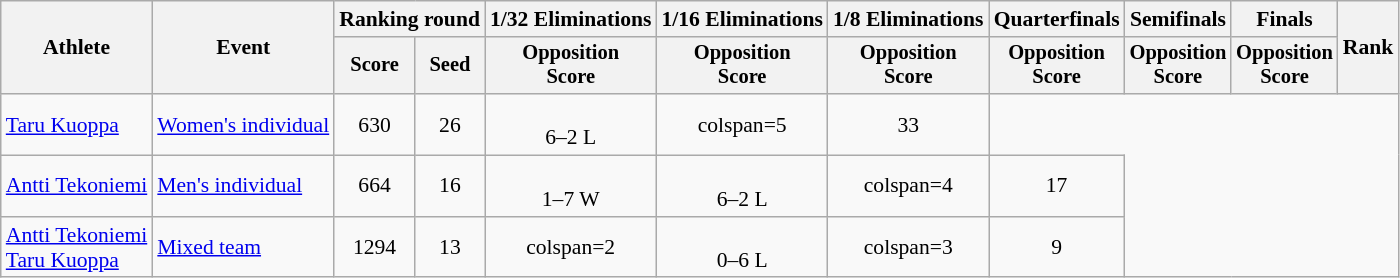<table class="wikitable" style="font-size:90%">
<tr>
<th rowspan="2">Athlete</th>
<th rowspan="2">Event</th>
<th colspan="2">Ranking round</th>
<th>1/32 Eliminations</th>
<th>1/16 Eliminations</th>
<th>1/8 Eliminations</th>
<th>Quarterfinals</th>
<th>Semifinals</th>
<th>Finals</th>
<th rowspan="2">Rank</th>
</tr>
<tr style="font-size:95%">
<th>Score</th>
<th>Seed</th>
<th>Opposition<br>Score</th>
<th>Opposition<br>Score</th>
<th>Opposition<br>Score</th>
<th>Opposition<br>Score</th>
<th>Opposition<br>Score</th>
<th>Opposition<br>Score</th>
</tr>
<tr align=center>
<td align=left><a href='#'>Taru Kuoppa</a></td>
<td align=left><a href='#'>Women's individual</a></td>
<td>630</td>
<td>26</td>
<td><br>6–2 L</td>
<td>colspan=5 </td>
<td>33</td>
</tr>
<tr align=center>
<td align=left><a href='#'>Antti Tekoniemi</a></td>
<td align=left><a href='#'>Men's individual</a></td>
<td>664</td>
<td>16</td>
<td><br>1–7 W</td>
<td><br>6–2 L</td>
<td>colspan=4 </td>
<td>17</td>
</tr>
<tr align=center>
<td align=left><a href='#'>Antti Tekoniemi</a><br><a href='#'>Taru Kuoppa</a></td>
<td align=left><a href='#'>Mixed team</a></td>
<td>1294</td>
<td>13</td>
<td>colspan=2 </td>
<td><br>0–6 L</td>
<td>colspan=3 </td>
<td>9</td>
</tr>
</table>
